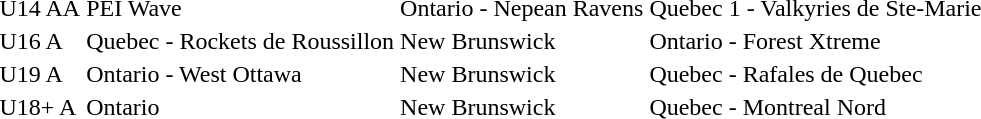<table>
<tr>
<td>U14 AA</td>
<td> PEI Wave</td>
<td> Ontario - Nepean Ravens</td>
<td> Quebec 1 - Valkyries de Ste-Marie</td>
</tr>
<tr>
<td>U16 A</td>
<td> Quebec - Rockets de Roussillon</td>
<td> New Brunswick</td>
<td> Ontario - Forest Xtreme</td>
</tr>
<tr>
<td>U19 A</td>
<td> Ontario - West Ottawa</td>
<td> New Brunswick</td>
<td> Quebec - Rafales de Quebec</td>
</tr>
<tr>
<td>U18+ A</td>
<td> Ontario</td>
<td> New Brunswick</td>
<td> Quebec - Montreal Nord</td>
</tr>
</table>
